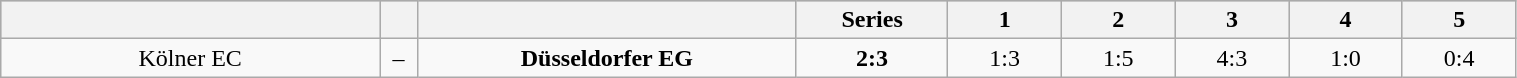<table class="wikitable" width="80%">
<tr style="background-color:#c0c0c0;">
<th style="width:25%;"></th>
<th style="width:2.5%;"></th>
<th style="width:25%;"></th>
<th style="width:10%;">Series</th>
<th style="width:7.5%;">1</th>
<th style="width:7.5%;">2</th>
<th style="width:7.5%;">3</th>
<th style="width:7.5%;">4</th>
<th style="width:7.5%;">5</th>
</tr>
<tr align="center">
<td>Kölner EC</td>
<td>–</td>
<td><strong>Düsseldorfer EG</strong></td>
<td><strong>2:3</strong></td>
<td>1:3</td>
<td>1:5</td>
<td>4:3</td>
<td>1:0</td>
<td>0:4</td>
</tr>
</table>
